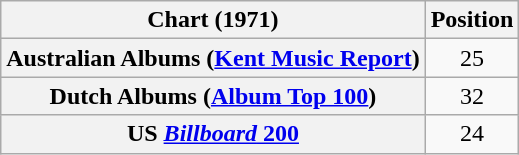<table class="wikitable sortable plainrowheaders" style="text-align:center;">
<tr>
<th scope="col">Chart (1971)</th>
<th scope="col">Position</th>
</tr>
<tr>
<th scope="row">Australian Albums (<a href='#'>Kent Music Report</a>)</th>
<td>25</td>
</tr>
<tr>
<th scope="row">Dutch Albums (<a href='#'>Album Top 100</a>)</th>
<td>32</td>
</tr>
<tr>
<th scope="row">US <a href='#'><em>Billboard</em> 200</a></th>
<td>24</td>
</tr>
</table>
